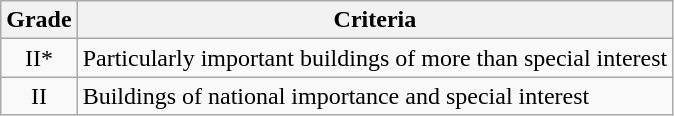<table class="wikitable">
<tr>
<th>Grade</th>
<th>Criteria</th>
</tr>
<tr>
<td align="center" >II*</td>
<td>Particularly important buildings of more than special interest</td>
</tr>
<tr>
<td align="center" >II</td>
<td>Buildings of national importance and special interest</td>
</tr>
</table>
